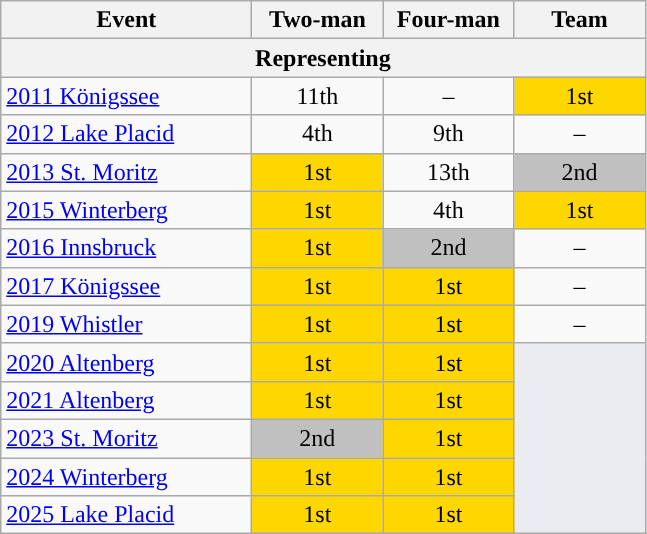<table class="wikitable" style="text-align:center">
<tr>
<th style="width:160px">Event</th>
<th style="width:80px">Two-man</th>
<th style="width:80px">Four-man</th>
<th style="width:80px">Team</th>
</tr>
<tr>
<th colspan=4>Representing </th>
</tr>
<tr>
<td style="text-align:left"> <a href='#'>2011 Königssee</a></td>
<td>11th</td>
<td>–</td>
<td style="background:gold">1st</td>
</tr>
<tr>
<td style="text-align:left"> <a href='#'>2012 Lake Placid</a></td>
<td>4th</td>
<td>9th</td>
<td>–</td>
</tr>
<tr>
<td style="text-align:left"> <a href='#'>2013 St. Moritz</a></td>
<td style="background:gold">1st</td>
<td>13th</td>
<td style="background:silver">2nd</td>
</tr>
<tr>
<td style="text-align:left"> <a href='#'>2015 Winterberg</a></td>
<td style="background:gold">1st</td>
<td>4th</td>
<td style="background:gold">1st</td>
</tr>
<tr>
<td style="text-align:left"> <a href='#'>2016 Innsbruck</a></td>
<td style="background:gold">1st</td>
<td style="background:silver">2nd</td>
<td>–</td>
</tr>
<tr>
<td style="text-align:left"> <a href='#'>2017 Königssee</a></td>
<td style="background:gold">1st</td>
<td style="background:gold">1st</td>
<td>–</td>
</tr>
<tr>
<td style="text-align:left"> <a href='#'>2019 Whistler</a></td>
<td style="background:gold">1st</td>
<td style="background:gold">1st</td>
<td>–</td>
</tr>
<tr>
<td style="text-align:left"> <a href='#'>2020 Altenberg</a></td>
<td style="background:gold">1st</td>
<td style="background:gold">1st</td>
<td rowspan=5 style="background:#EAECF0"></td>
</tr>
<tr>
<td style="text-align:left"> <a href='#'>2021 Altenberg</a></td>
<td style="background:gold">1st</td>
<td style="background:gold">1st</td>
</tr>
<tr>
<td style="text-align:left"> <a href='#'>2023 St. Moritz</a></td>
<td style="background:silver">2nd</td>
<td style="background:gold">1st</td>
</tr>
<tr>
<td style="text-align:left"> <a href='#'>2024 Winterberg</a></td>
<td style="background:gold">1st</td>
<td style="background:gold">1st</td>
</tr>
<tr>
<td style="text-align:left"> <a href='#'>2025 Lake Placid</a></td>
<td style="background:gold">1st</td>
<td style="background:gold">1st</td>
</tr>
</table>
